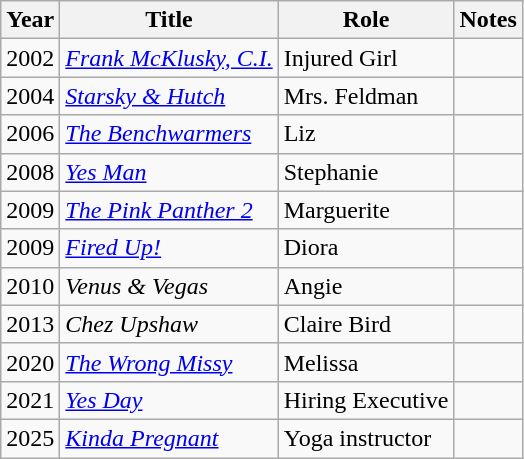<table class="wikitable">
<tr>
<th>Year</th>
<th>Title</th>
<th>Role</th>
<th>Notes</th>
</tr>
<tr>
<td>2002</td>
<td><em><a href='#'>Frank McKlusky, C.I.</a></em></td>
<td>Injured Girl</td>
<td></td>
</tr>
<tr>
<td>2004</td>
<td><em><a href='#'>Starsky & Hutch</a></em></td>
<td>Mrs. Feldman</td>
<td></td>
</tr>
<tr>
<td>2006</td>
<td><em><a href='#'>The Benchwarmers</a></em></td>
<td>Liz</td>
<td></td>
</tr>
<tr>
<td>2008</td>
<td><em><a href='#'>Yes Man</a></em></td>
<td>Stephanie</td>
<td></td>
</tr>
<tr>
<td>2009</td>
<td><em><a href='#'>The Pink Panther 2</a></em></td>
<td>Marguerite</td>
<td></td>
</tr>
<tr>
<td>2009</td>
<td><em><a href='#'>Fired Up!</a></em></td>
<td>Diora</td>
<td></td>
</tr>
<tr>
<td>2010</td>
<td><em>Venus & Vegas</em></td>
<td>Angie</td>
<td></td>
</tr>
<tr>
<td>2013</td>
<td><em>Chez Upshaw</em></td>
<td>Claire Bird</td>
<td></td>
</tr>
<tr>
<td>2020</td>
<td><em><a href='#'>The Wrong Missy</a></em></td>
<td>Melissa</td>
<td></td>
</tr>
<tr>
<td>2021</td>
<td><em><a href='#'>Yes Day</a></em></td>
<td>Hiring Executive</td>
<td></td>
</tr>
<tr>
<td>2025</td>
<td><em><a href='#'>Kinda Pregnant</a></em></td>
<td>Yoga instructor</td>
</tr>
</table>
